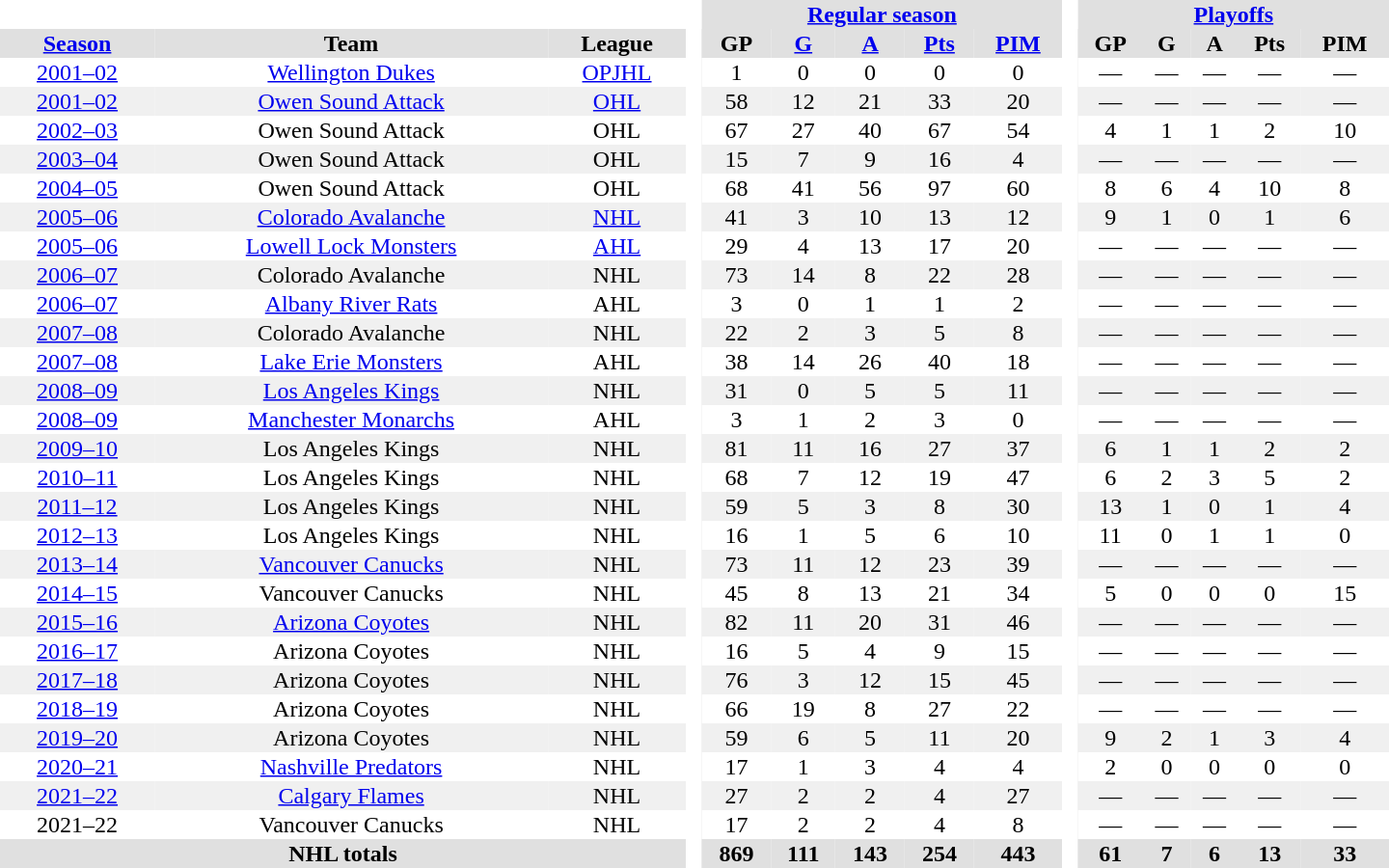<table border="0" cellpadding="1" cellspacing="0" style="text-align:center; width:60em">
<tr bgcolor="#e0e0e0">
<th colspan="3" bgcolor="#ffffff"> </th>
<th rowspan="99" bgcolor="#ffffff"> </th>
<th colspan="5"><a href='#'>Regular season</a></th>
<th rowspan="99" bgcolor="#ffffff"> </th>
<th colspan="5"><a href='#'>Playoffs</a></th>
</tr>
<tr bgcolor="#e0e0e0">
<th><a href='#'>Season</a></th>
<th>Team</th>
<th>League</th>
<th>GP</th>
<th><a href='#'>G</a></th>
<th><a href='#'>A</a></th>
<th><a href='#'>Pts</a></th>
<th><a href='#'>PIM</a></th>
<th>GP</th>
<th>G</th>
<th>A</th>
<th>Pts</th>
<th>PIM</th>
</tr>
<tr>
<td><a href='#'>2001–02</a></td>
<td><a href='#'>Wellington Dukes</a></td>
<td><a href='#'>OPJHL</a></td>
<td>1</td>
<td>0</td>
<td>0</td>
<td>0</td>
<td>0</td>
<td>—</td>
<td>—</td>
<td>—</td>
<td>—</td>
<td>—</td>
</tr>
<tr bgcolor="#f0f0f0">
<td><a href='#'>2001–02</a></td>
<td><a href='#'>Owen Sound Attack</a></td>
<td><a href='#'>OHL</a></td>
<td>58</td>
<td>12</td>
<td>21</td>
<td>33</td>
<td>20</td>
<td>—</td>
<td>—</td>
<td>—</td>
<td>—</td>
<td>—</td>
</tr>
<tr>
<td><a href='#'>2002–03</a></td>
<td>Owen Sound Attack</td>
<td>OHL</td>
<td>67</td>
<td>27</td>
<td>40</td>
<td>67</td>
<td>54</td>
<td>4</td>
<td>1</td>
<td>1</td>
<td>2</td>
<td>10</td>
</tr>
<tr bgcolor="#f0f0f0">
<td><a href='#'>2003–04</a></td>
<td>Owen Sound Attack</td>
<td>OHL</td>
<td>15</td>
<td>7</td>
<td>9</td>
<td>16</td>
<td>4</td>
<td>—</td>
<td>—</td>
<td>—</td>
<td>—</td>
<td>—</td>
</tr>
<tr>
<td><a href='#'>2004–05</a></td>
<td>Owen Sound Attack</td>
<td>OHL</td>
<td>68</td>
<td>41</td>
<td>56</td>
<td>97</td>
<td>60</td>
<td>8</td>
<td>6</td>
<td>4</td>
<td>10</td>
<td>8</td>
</tr>
<tr bgcolor="#f0f0f0">
<td><a href='#'>2005–06</a></td>
<td><a href='#'>Colorado Avalanche</a></td>
<td><a href='#'>NHL</a></td>
<td>41</td>
<td>3</td>
<td>10</td>
<td>13</td>
<td>12</td>
<td>9</td>
<td>1</td>
<td>0</td>
<td>1</td>
<td>6</td>
</tr>
<tr>
<td><a href='#'>2005–06</a></td>
<td><a href='#'>Lowell Lock Monsters</a></td>
<td><a href='#'>AHL</a></td>
<td>29</td>
<td>4</td>
<td>13</td>
<td>17</td>
<td>20</td>
<td>—</td>
<td>—</td>
<td>—</td>
<td>—</td>
<td>—</td>
</tr>
<tr bgcolor="#f0f0f0">
<td><a href='#'>2006–07</a></td>
<td>Colorado Avalanche</td>
<td>NHL</td>
<td>73</td>
<td>14</td>
<td>8</td>
<td>22</td>
<td>28</td>
<td>—</td>
<td>—</td>
<td>—</td>
<td>—</td>
<td>—</td>
</tr>
<tr>
<td><a href='#'>2006–07</a></td>
<td><a href='#'>Albany River Rats</a></td>
<td>AHL</td>
<td>3</td>
<td>0</td>
<td>1</td>
<td>1</td>
<td>2</td>
<td>—</td>
<td>—</td>
<td>—</td>
<td>—</td>
<td>—</td>
</tr>
<tr bgcolor="#f0f0f0">
<td><a href='#'>2007–08</a></td>
<td>Colorado Avalanche</td>
<td>NHL</td>
<td>22</td>
<td>2</td>
<td>3</td>
<td>5</td>
<td>8</td>
<td>—</td>
<td>—</td>
<td>—</td>
<td>—</td>
<td>—</td>
</tr>
<tr>
<td><a href='#'>2007–08</a></td>
<td><a href='#'>Lake Erie Monsters</a></td>
<td>AHL</td>
<td>38</td>
<td>14</td>
<td>26</td>
<td>40</td>
<td>18</td>
<td>—</td>
<td>—</td>
<td>—</td>
<td>—</td>
<td>—</td>
</tr>
<tr bgcolor="#f0f0f0">
<td><a href='#'>2008–09</a></td>
<td><a href='#'>Los Angeles Kings</a></td>
<td>NHL</td>
<td>31</td>
<td>0</td>
<td>5</td>
<td>5</td>
<td>11</td>
<td>—</td>
<td>—</td>
<td>—</td>
<td>—</td>
<td>—</td>
</tr>
<tr>
<td><a href='#'>2008–09</a></td>
<td><a href='#'>Manchester Monarchs</a></td>
<td>AHL</td>
<td>3</td>
<td>1</td>
<td>2</td>
<td>3</td>
<td>0</td>
<td>—</td>
<td>—</td>
<td>—</td>
<td>—</td>
<td>—</td>
</tr>
<tr bgcolor="#f0f0f0">
<td><a href='#'>2009–10</a></td>
<td>Los Angeles Kings</td>
<td>NHL</td>
<td>81</td>
<td>11</td>
<td>16</td>
<td>27</td>
<td>37</td>
<td>6</td>
<td>1</td>
<td>1</td>
<td>2</td>
<td>2</td>
</tr>
<tr>
<td><a href='#'>2010–11</a></td>
<td>Los Angeles Kings</td>
<td>NHL</td>
<td>68</td>
<td>7</td>
<td>12</td>
<td>19</td>
<td>47</td>
<td>6</td>
<td>2</td>
<td>3</td>
<td>5</td>
<td>2</td>
</tr>
<tr bgcolor="#f0f0f0">
<td><a href='#'>2011–12</a></td>
<td>Los Angeles Kings</td>
<td>NHL</td>
<td>59</td>
<td>5</td>
<td>3</td>
<td>8</td>
<td>30</td>
<td>13</td>
<td>1</td>
<td>0</td>
<td>1</td>
<td>4</td>
</tr>
<tr>
<td><a href='#'>2012–13</a></td>
<td>Los Angeles Kings</td>
<td>NHL</td>
<td>16</td>
<td>1</td>
<td>5</td>
<td>6</td>
<td>10</td>
<td>11</td>
<td>0</td>
<td>1</td>
<td>1</td>
<td>0</td>
</tr>
<tr bgcolor="#f0f0f0">
<td><a href='#'>2013–14</a></td>
<td><a href='#'>Vancouver Canucks</a></td>
<td>NHL</td>
<td>73</td>
<td>11</td>
<td>12</td>
<td>23</td>
<td>39</td>
<td>—</td>
<td>—</td>
<td>—</td>
<td>—</td>
<td>—</td>
</tr>
<tr>
<td><a href='#'>2014–15</a></td>
<td>Vancouver Canucks</td>
<td>NHL</td>
<td>45</td>
<td>8</td>
<td>13</td>
<td>21</td>
<td>34</td>
<td>5</td>
<td>0</td>
<td>0</td>
<td>0</td>
<td>15</td>
</tr>
<tr bgcolor="#f0f0f0">
<td><a href='#'>2015–16</a></td>
<td><a href='#'>Arizona Coyotes</a></td>
<td>NHL</td>
<td>82</td>
<td>11</td>
<td>20</td>
<td>31</td>
<td>46</td>
<td>—</td>
<td>—</td>
<td>—</td>
<td>—</td>
<td>—</td>
</tr>
<tr>
<td><a href='#'>2016–17</a></td>
<td>Arizona Coyotes</td>
<td>NHL</td>
<td>16</td>
<td>5</td>
<td>4</td>
<td>9</td>
<td>15</td>
<td>—</td>
<td>—</td>
<td>—</td>
<td>—</td>
<td>—</td>
</tr>
<tr bgcolor="#f0f0f0">
<td><a href='#'>2017–18</a></td>
<td>Arizona Coyotes</td>
<td>NHL</td>
<td>76</td>
<td>3</td>
<td>12</td>
<td>15</td>
<td>45</td>
<td>—</td>
<td>—</td>
<td>—</td>
<td>—</td>
<td>—</td>
</tr>
<tr>
<td><a href='#'>2018–19</a></td>
<td>Arizona Coyotes</td>
<td>NHL</td>
<td>66</td>
<td>19</td>
<td>8</td>
<td>27</td>
<td>22</td>
<td>—</td>
<td>—</td>
<td>—</td>
<td>—</td>
<td>—</td>
</tr>
<tr bgcolor="#f0f0f0">
<td><a href='#'>2019–20</a></td>
<td>Arizona Coyotes</td>
<td>NHL</td>
<td>59</td>
<td>6</td>
<td>5</td>
<td>11</td>
<td>20</td>
<td>9</td>
<td>2</td>
<td>1</td>
<td>3</td>
<td>4</td>
</tr>
<tr>
<td><a href='#'>2020–21</a></td>
<td><a href='#'>Nashville Predators</a></td>
<td>NHL</td>
<td>17</td>
<td>1</td>
<td>3</td>
<td>4</td>
<td>4</td>
<td>2</td>
<td>0</td>
<td>0</td>
<td>0</td>
<td>0</td>
</tr>
<tr bgcolor="#f0f0f0">
<td><a href='#'>2021–22</a></td>
<td><a href='#'>Calgary Flames</a></td>
<td>NHL</td>
<td>27</td>
<td>2</td>
<td>2</td>
<td>4</td>
<td>27</td>
<td>—</td>
<td>—</td>
<td>—</td>
<td>—</td>
<td>—</td>
</tr>
<tr>
<td>2021–22</td>
<td>Vancouver Canucks</td>
<td>NHL</td>
<td>17</td>
<td>2</td>
<td>2</td>
<td>4</td>
<td>8</td>
<td>—</td>
<td>—</td>
<td>—</td>
<td>—</td>
<td>—</td>
</tr>
<tr bgcolor="#e0e0e0">
<th colspan="3">NHL totals</th>
<th>869</th>
<th>111</th>
<th>143</th>
<th>254</th>
<th>443</th>
<th>61</th>
<th>7</th>
<th>6</th>
<th>13</th>
<th>33</th>
</tr>
</table>
